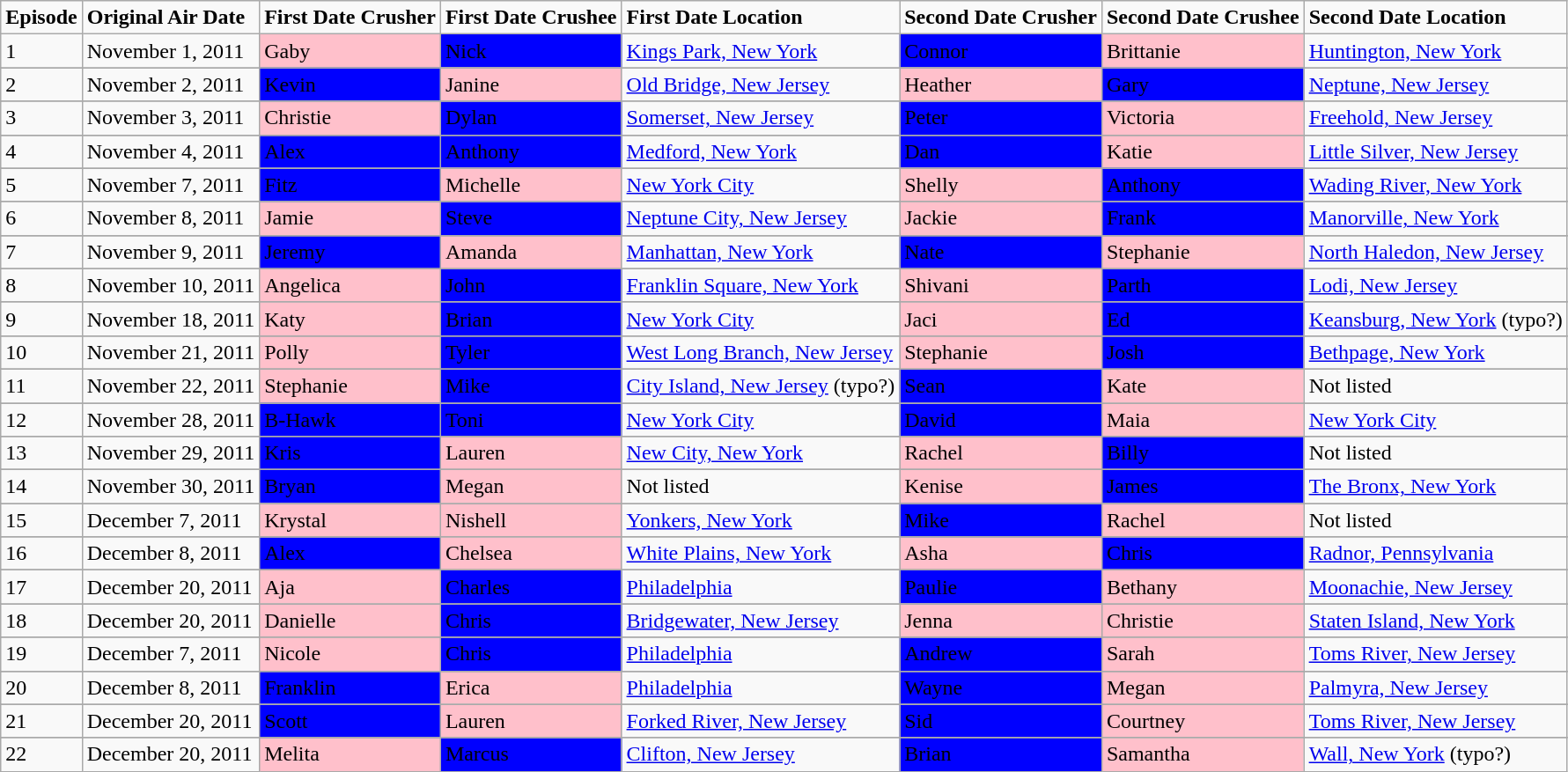<table class="wikitable">
<tr>
<td><strong>Episode</strong></td>
<td><strong>Original Air Date</strong></td>
<td><strong>First Date Crusher</strong></td>
<td><strong>First Date Crushee</strong></td>
<td><strong>First Date Location</strong></td>
<td><strong>Second Date Crusher</strong></td>
<td><strong>Second Date Crushee</strong></td>
<td><strong>Second Date Location</strong></td>
</tr>
<tr>
<td>1</td>
<td>November 1, 2011</td>
<td bgcolor="pink">Gaby</td>
<td bgcolor="blue"><span>Nick</span></td>
<td><a href='#'>Kings Park, New York</a></td>
<td bgcolor="blue"><span>Connor</span></td>
<td bgcolor="pink">Brittanie</td>
<td><a href='#'>Huntington, New York</a></td>
</tr>
<tr>
</tr>
<tr>
<td>2</td>
<td>November 2, 2011</td>
<td bgcolor="blue"><span>Kevin</span></td>
<td bgcolor="pink">Janine</td>
<td><a href='#'>Old Bridge, New Jersey</a></td>
<td bgcolor="pink">Heather</td>
<td bgcolor="blue"><span>Gary</span></td>
<td><a href='#'>Neptune, New Jersey</a></td>
</tr>
<tr>
</tr>
<tr>
<td>3</td>
<td>November 3, 2011</td>
<td bgcolor="pink">Christie</td>
<td bgcolor="blue"><span>Dylan</span></td>
<td><a href='#'>Somerset, New Jersey</a></td>
<td bgcolor="blue"><span>Peter</span></td>
<td bgcolor="pink">Victoria</td>
<td><a href='#'>Freehold, New Jersey</a></td>
</tr>
<tr>
</tr>
<tr>
<td>4</td>
<td>November 4, 2011</td>
<td bgcolor="blue"><span>Alex</span></td>
<td bgcolor="blue"><span>Anthony</span></td>
<td><a href='#'>Medford, New York</a></td>
<td bgcolor="blue"><span>Dan</span></td>
<td bgcolor="pink">Katie</td>
<td><a href='#'>Little Silver, New Jersey</a></td>
</tr>
<tr>
</tr>
<tr>
<td>5</td>
<td>November 7, 2011</td>
<td bgcolor="blue"><span>Fitz</span></td>
<td bgcolor="pink">Michelle</td>
<td><a href='#'>New York City</a></td>
<td bgcolor="pink">Shelly</td>
<td bgcolor="blue"><span>Anthony</span></td>
<td><a href='#'>Wading River, New York</a></td>
</tr>
<tr>
</tr>
<tr>
<td>6</td>
<td>November 8, 2011</td>
<td bgcolor="pink">Jamie</td>
<td bgcolor="blue"><span>Steve</span></td>
<td><a href='#'>Neptune City, New Jersey</a></td>
<td bgcolor="pink">Jackie</td>
<td bgcolor="blue"><span>Frank</span></td>
<td><a href='#'>Manorville, New York</a></td>
</tr>
<tr>
</tr>
<tr>
<td>7</td>
<td>November 9, 2011</td>
<td bgcolor="blue"><span>Jeremy</span></td>
<td bgcolor="pink">Amanda</td>
<td><a href='#'>Manhattan, New York</a></td>
<td bgcolor="blue"><span>Nate</span></td>
<td bgcolor="pink">Stephanie</td>
<td><a href='#'>North Haledon, New Jersey</a></td>
</tr>
<tr>
</tr>
<tr>
<td>8</td>
<td>November 10, 2011</td>
<td bgcolor="pink">Angelica</td>
<td bgcolor="blue"><span>John</span></td>
<td><a href='#'>Franklin Square, New York</a></td>
<td bgcolor="pink">Shivani</td>
<td bgcolor="blue"><span>Parth</span></td>
<td><a href='#'>Lodi, New Jersey</a></td>
</tr>
<tr>
</tr>
<tr>
<td>9</td>
<td>November 18, 2011</td>
<td bgcolor="pink">Katy</td>
<td bgcolor="blue"><span>Brian</span></td>
<td><a href='#'>New York City</a></td>
<td bgcolor="pink">Jaci</td>
<td bgcolor="blue"><span>Ed</span></td>
<td><a href='#'>Keansburg, New York</a> (typo?)</td>
</tr>
<tr>
</tr>
<tr>
<td>10</td>
<td>November 21, 2011</td>
<td bgcolor="pink">Polly</td>
<td bgcolor="blue"><span>Tyler</span></td>
<td><a href='#'>West Long Branch, New Jersey</a></td>
<td bgcolor="pink">Stephanie</td>
<td bgcolor="blue"><span>Josh</span></td>
<td><a href='#'>Bethpage, New York</a></td>
</tr>
<tr>
</tr>
<tr>
<td>11</td>
<td>November 22, 2011</td>
<td bgcolor="pink">Stephanie</td>
<td bgcolor="blue"><span>Mike</span></td>
<td><a href='#'>City Island, New Jersey</a> (typo?)</td>
<td bgcolor="blue"><span>Sean</span></td>
<td bgcolor="pink">Kate</td>
<td>Not listed</td>
</tr>
<tr>
</tr>
<tr>
<td>12</td>
<td>November 28, 2011</td>
<td bgcolor="blue"><span>B-Hawk</span></td>
<td bgcolor="blue"><span>Toni</span></td>
<td><a href='#'>New York City</a></td>
<td bgcolor="blue"><span>David</span></td>
<td bgcolor="pink">Maia</td>
<td><a href='#'>New York City</a></td>
</tr>
<tr>
</tr>
<tr>
<td>13</td>
<td>November 29, 2011</td>
<td bgcolor="blue"><span>Kris</span></td>
<td bgcolor="pink">Lauren</td>
<td><a href='#'>New City, New York</a></td>
<td bgcolor="pink">Rachel</td>
<td bgcolor="blue"><span>Billy</span></td>
<td>Not listed</td>
</tr>
<tr>
</tr>
<tr>
<td>14</td>
<td>November 30, 2011</td>
<td bgcolor="blue"><span>Bryan</span></td>
<td bgcolor="pink">Megan</td>
<td>Not listed</td>
<td bgcolor="pink">Kenise</td>
<td bgcolor="blue"><span>James</span></td>
<td><a href='#'>The Bronx, New York</a></td>
</tr>
<tr>
</tr>
<tr>
<td>15</td>
<td>December 7, 2011</td>
<td bgcolor="pink">Krystal</td>
<td bgcolor="pink">Nishell</td>
<td><a href='#'>Yonkers, New York</a></td>
<td bgcolor="blue"><span>Mike</span></td>
<td bgcolor="pink">Rachel</td>
<td>Not listed</td>
</tr>
<tr>
</tr>
<tr>
<td>16</td>
<td>December 8, 2011</td>
<td bgcolor="blue"><span>Alex</span></td>
<td bgcolor="pink">Chelsea</td>
<td><a href='#'>White Plains, New York</a></td>
<td bgcolor="pink">Asha</td>
<td bgcolor="blue"><span>Chris</span></td>
<td><a href='#'>Radnor, Pennsylvania</a></td>
</tr>
<tr>
</tr>
<tr>
<td>17</td>
<td>December 20, 2011</td>
<td bgcolor="pink">Aja</td>
<td bgcolor="blue"><span>Charles</span></td>
<td><a href='#'>Philadelphia</a></td>
<td bgcolor="blue"><span>Paulie</span></td>
<td bgcolor="pink">Bethany</td>
<td><a href='#'>Moonachie, New Jersey</a></td>
</tr>
<tr>
</tr>
<tr>
<td>18</td>
<td>December 20, 2011</td>
<td bgcolor="pink">Danielle</td>
<td bgcolor="blue"><span>Chris</span></td>
<td><a href='#'>Bridgewater, New Jersey</a></td>
<td bgcolor="pink">Jenna</td>
<td bgcolor="pink">Christie</td>
<td><a href='#'>Staten Island, New York</a></td>
</tr>
<tr>
</tr>
<tr>
<td>19</td>
<td>December 7, 2011</td>
<td bgcolor="pink">Nicole</td>
<td bgcolor="blue"><span>Chris</span></td>
<td><a href='#'>Philadelphia</a></td>
<td bgcolor="blue"><span>Andrew</span></td>
<td bgcolor="pink">Sarah</td>
<td><a href='#'>Toms River, New Jersey</a></td>
</tr>
<tr>
</tr>
<tr>
<td>20 </td>
<td>December 8, 2011</td>
<td bgcolor="blue"><span>Franklin</span></td>
<td bgcolor="pink">Erica</td>
<td><a href='#'>Philadelphia</a></td>
<td bgcolor="blue"><span>Wayne</span></td>
<td bgcolor="pink">Megan</td>
<td><a href='#'>Palmyra, New Jersey</a></td>
</tr>
<tr>
</tr>
<tr>
<td>21 </td>
<td>December 20, 2011</td>
<td bgcolor="blue"><span>Scott</span></td>
<td bgcolor="pink">Lauren</td>
<td><a href='#'>Forked River, New Jersey</a></td>
<td bgcolor="blue"><span>Sid</span></td>
<td bgcolor="pink">Courtney</td>
<td><a href='#'>Toms River, New Jersey</a></td>
</tr>
<tr>
</tr>
<tr>
<td>22 </td>
<td>December 20, 2011</td>
<td bgcolor="pink">Melita</td>
<td bgcolor="blue"><span>Marcus</span></td>
<td><a href='#'>Clifton, New Jersey</a></td>
<td bgcolor="blue"><span>Brian</span></td>
<td bgcolor="pink">Samantha</td>
<td><a href='#'>Wall, New York</a> (typo?)</td>
</tr>
</table>
